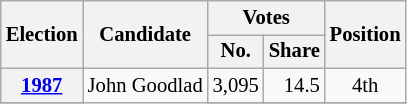<table class="wikitable"  style="text-align:center; font-size:86%;">
<tr>
<th rowspan=2>Election</th>
<th rowspan=2>Candidate</th>
<th colspan=2>Votes</th>
<th rowspan=2>Position</th>
</tr>
<tr>
<th>No.</th>
<th>Share</th>
</tr>
<tr>
<th><a href='#'>1987</a></th>
<td rowspan="2">John Goodlad</td>
<td style="text-align:right;">3,095</td>
<td style="text-align:right;">14.5</td>
<td>4th</td>
</tr>
<tr>
</tr>
</table>
